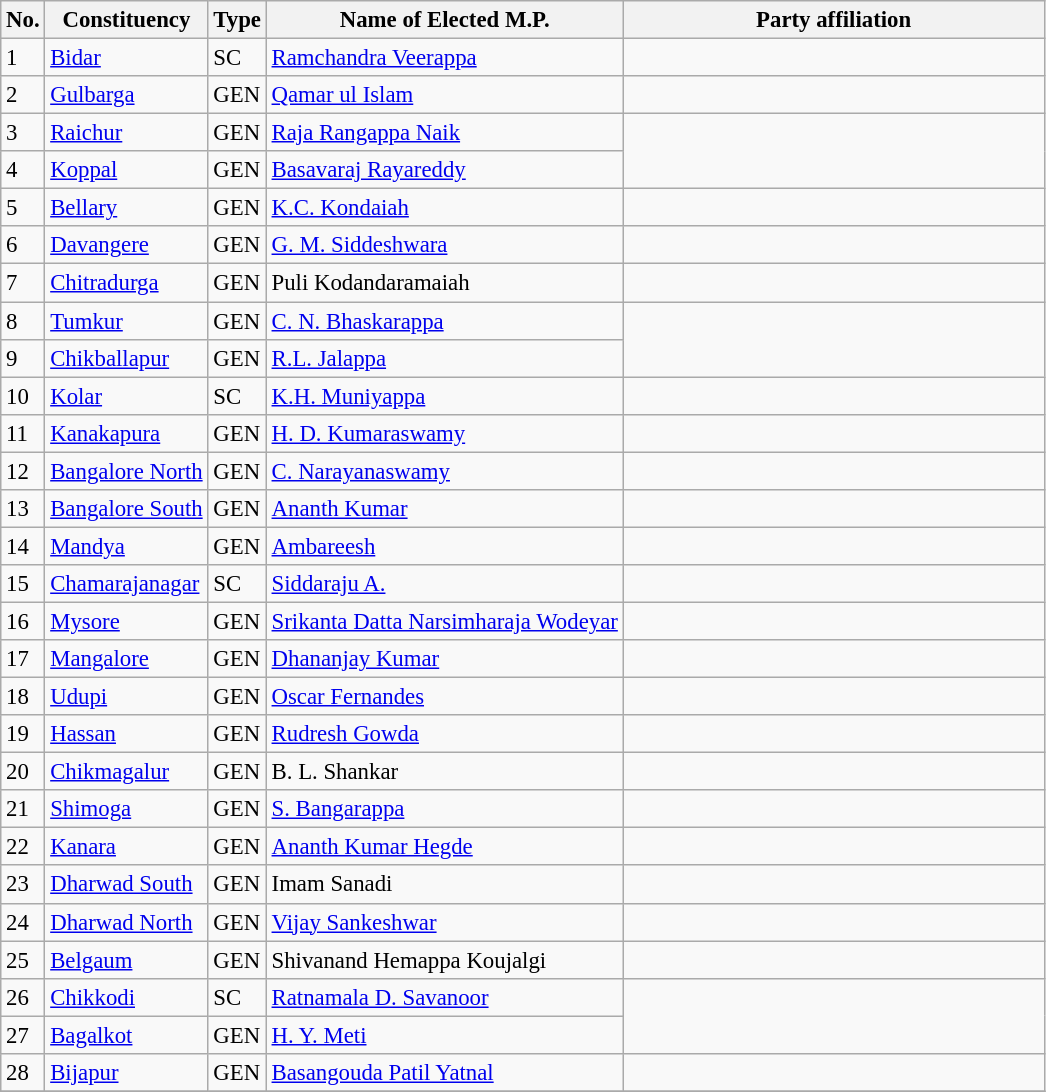<table class="wikitable" style="font-size:95%;">
<tr>
<th>No.</th>
<th>Constituency</th>
<th>Type</th>
<th>Name of Elected M.P.</th>
<th colspan="2" style="width:18em">Party affiliation</th>
</tr>
<tr>
<td>1</td>
<td><a href='#'>Bidar</a></td>
<td>SC</td>
<td><a href='#'>Ramchandra Veerappa</a></td>
<td></td>
</tr>
<tr>
<td>2</td>
<td><a href='#'>Gulbarga</a></td>
<td>GEN</td>
<td><a href='#'>Qamar ul Islam</a></td>
<td></td>
</tr>
<tr>
<td>3</td>
<td><a href='#'>Raichur</a></td>
<td>GEN</td>
<td><a href='#'>Raja Rangappa Naik</a></td>
</tr>
<tr>
<td>4</td>
<td><a href='#'>Koppal</a></td>
<td>GEN</td>
<td><a href='#'>Basavaraj Rayareddy</a></td>
</tr>
<tr>
<td>5</td>
<td><a href='#'>Bellary</a></td>
<td>GEN</td>
<td><a href='#'>K.C. Kondaiah</a></td>
<td></td>
</tr>
<tr>
<td>6</td>
<td><a href='#'>Davangere</a></td>
<td>GEN</td>
<td><a href='#'>G. M. Siddeshwara</a></td>
<td></td>
</tr>
<tr>
<td>7</td>
<td><a href='#'>Chitradurga</a></td>
<td>GEN</td>
<td>Puli Kodandaramaiah</td>
<td></td>
</tr>
<tr>
<td>8</td>
<td><a href='#'>Tumkur</a></td>
<td>GEN</td>
<td><a href='#'>C. N. Bhaskarappa</a></td>
</tr>
<tr>
<td>9</td>
<td><a href='#'>Chikballapur</a></td>
<td>GEN</td>
<td><a href='#'>R.L. Jalappa</a></td>
</tr>
<tr>
<td>10</td>
<td><a href='#'>Kolar</a></td>
<td>SC</td>
<td><a href='#'>K.H. Muniyappa</a></td>
<td></td>
</tr>
<tr>
<td>11</td>
<td><a href='#'>Kanakapura</a></td>
<td>GEN</td>
<td><a href='#'>H. D. Kumaraswamy</a></td>
<td></td>
</tr>
<tr>
<td>12</td>
<td><a href='#'>Bangalore North</a></td>
<td>GEN</td>
<td><a href='#'>C. Narayanaswamy</a></td>
</tr>
<tr>
<td>13</td>
<td><a href='#'>Bangalore South</a></td>
<td>GEN</td>
<td><a href='#'>Ananth Kumar</a></td>
<td></td>
</tr>
<tr>
<td>14</td>
<td><a href='#'>Mandya</a></td>
<td>GEN</td>
<td><a href='#'>Ambareesh</a></td>
<td></td>
</tr>
<tr>
<td>15</td>
<td><a href='#'>Chamarajanagar</a></td>
<td>SC</td>
<td><a href='#'>Siddaraju A.</a></td>
</tr>
<tr>
<td>16</td>
<td><a href='#'>Mysore</a></td>
<td>GEN</td>
<td><a href='#'>Srikanta Datta Narsimharaja Wodeyar</a></td>
<td></td>
</tr>
<tr>
<td>17</td>
<td><a href='#'>Mangalore</a></td>
<td>GEN</td>
<td><a href='#'>Dhananjay Kumar</a></td>
<td></td>
</tr>
<tr>
<td>18</td>
<td><a href='#'>Udupi</a></td>
<td>GEN</td>
<td><a href='#'>Oscar Fernandes</a></td>
<td></td>
</tr>
<tr>
<td>19</td>
<td><a href='#'>Hassan</a></td>
<td>GEN</td>
<td><a href='#'>Rudresh Gowda</a></td>
<td></td>
</tr>
<tr>
<td>20</td>
<td><a href='#'>Chikmagalur</a></td>
<td>GEN</td>
<td>B. L. Shankar</td>
</tr>
<tr>
<td>21</td>
<td><a href='#'>Shimoga</a></td>
<td>GEN</td>
<td><a href='#'>S. Bangarappa</a></td>
<td></td>
</tr>
<tr>
<td>22</td>
<td><a href='#'>Kanara</a></td>
<td>GEN</td>
<td><a href='#'>Ananth Kumar Hegde</a></td>
<td></td>
</tr>
<tr>
<td>23</td>
<td><a href='#'>Dharwad South</a></td>
<td>GEN</td>
<td>Imam Sanadi</td>
<td></td>
</tr>
<tr>
<td>24</td>
<td><a href='#'>Dharwad North</a></td>
<td>GEN</td>
<td><a href='#'>Vijay Sankeshwar</a></td>
<td></td>
</tr>
<tr>
<td>25</td>
<td><a href='#'>Belgaum</a></td>
<td>GEN</td>
<td>Shivanand Hemappa Koujalgi</td>
<td></td>
</tr>
<tr>
<td>26</td>
<td><a href='#'>Chikkodi</a></td>
<td>SC</td>
<td><a href='#'>Ratnamala D. Savanoor</a></td>
</tr>
<tr>
<td>27</td>
<td><a href='#'>Bagalkot</a></td>
<td>GEN</td>
<td><a href='#'>H. Y. Meti</a></td>
</tr>
<tr>
<td>28</td>
<td><a href='#'>Bijapur</a></td>
<td>GEN</td>
<td><a href='#'>Basangouda Patil Yatnal</a></td>
<td></td>
</tr>
<tr>
</tr>
</table>
